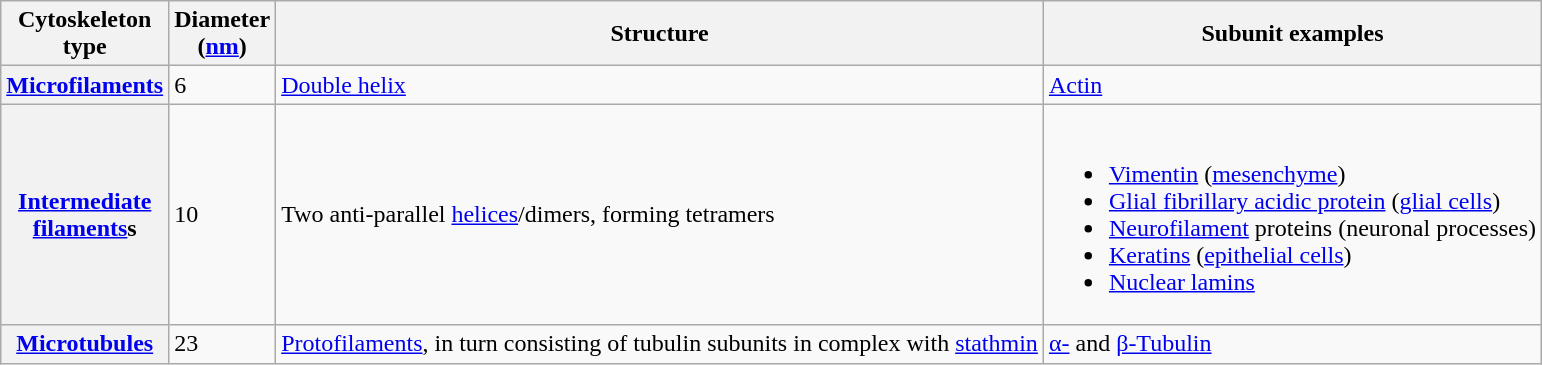<table class=wikitable>
<tr>
<th>Cytoskeleton <br>type</th>
<th>Diameter <br>(<a href='#'>nm</a>)</th>
<th>Structure</th>
<th>Subunit examples</th>
</tr>
<tr>
<th><a href='#'>Microfilaments</a></th>
<td>6</td>
<td><a href='#'>Double helix</a></td>
<td><a href='#'>Actin</a></td>
</tr>
<tr>
<th><a href='#'>Intermediate <br>filaments</a>s</th>
<td>10</td>
<td>Two anti-parallel <a href='#'>helices</a>/dimers, forming tetramers</td>
<td><br><ul><li><a href='#'>Vimentin</a> (<a href='#'>mesenchyme</a>)</li><li><a href='#'>Glial fibrillary acidic protein</a> (<a href='#'>glial cells</a>)</li><li><a href='#'>Neurofilament</a> proteins (neuronal processes)</li><li><a href='#'>Keratins</a> (<a href='#'>epithelial cells</a>)</li><li><a href='#'>Nuclear lamins</a></li></ul></td>
</tr>
<tr>
<th><a href='#'>Microtubules</a></th>
<td>23</td>
<td><a href='#'>Protofilaments</a>, in turn consisting of tubulin subunits in complex with <a href='#'>stathmin</a></td>
<td><a href='#'>α-</a> and <a href='#'>β-Tubulin</a></td>
</tr>
</table>
